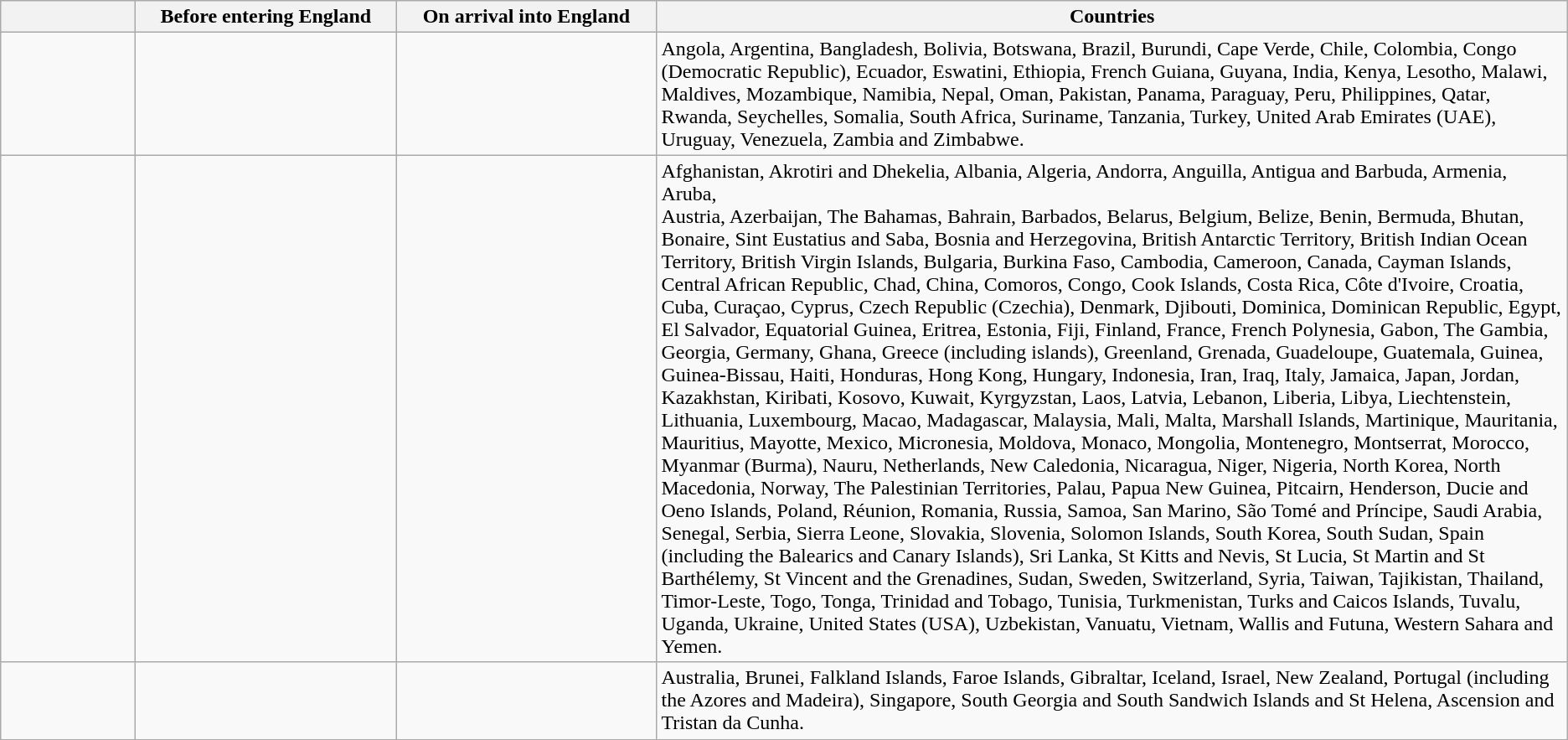<table class="wikitable">
<tr>
<th style="width: 100px"></th>
<th style="width: 200px">Before entering England</th>
<th style="width: 200px">On arrival into England</th>
<th>Countries</th>
</tr>
<tr>
<td></td>
<td></td>
<td></td>
<td>Angola, Argentina, Bangladesh, Bolivia, Botswana, Brazil, Burundi, Cape Verde, Chile, Colombia, Congo (Democratic Republic), Ecuador, Eswatini, Ethiopia, French Guiana, Guyana, India, Kenya, Lesotho, Malawi, Maldives, Mozambique, Namibia, Nepal, Oman, Pakistan, Panama, Paraguay, Peru, Philippines, Qatar, Rwanda, Seychelles, Somalia, South Africa, Suriname, Tanzania, Turkey, United Arab Emirates (UAE), Uruguay, Venezuela, Zambia and Zimbabwe.</td>
</tr>
<tr>
<td></td>
<td></td>
<td></td>
<td>Afghanistan, Akrotiri and Dhekelia, Albania, Algeria, Andorra, Anguilla, Antigua and Barbuda, Armenia, Aruba,<br>Austria, Azerbaijan, The Bahamas, Bahrain, Barbados, Belarus, Belgium, Belize, Benin, Bermuda, Bhutan, Bonaire, Sint Eustatius and Saba, Bosnia and Herzegovina, British Antarctic Territory, British Indian Ocean Territory, British Virgin Islands, Bulgaria, Burkina Faso, Cambodia, Cameroon, Canada, Cayman Islands, Central African Republic, 
Chad, China, Comoros, Congo, Cook Islands, Costa Rica, Côte d'Ivoire, Croatia, Cuba, Curaçao, Cyprus, Czech Republic (Czechia), Denmark, Djibouti, Dominica, Dominican Republic, Egypt, El Salvador, Equatorial Guinea, Eritrea, Estonia, Fiji, Finland, France, French Polynesia, Gabon, The Gambia, Georgia, Germany, Ghana, Greece (including islands), Greenland, Grenada, Guadeloupe, Guatemala, Guinea, Guinea-Bissau, Haiti, Honduras, Hong Kong, Hungary, Indonesia, Iran, Iraq, Italy, Jamaica, Japan, Jordan, Kazakhstan, Kiribati, Kosovo, Kuwait, Kyrgyzstan, Laos, Latvia, Lebanon, Liberia, Libya, Liechtenstein, Lithuania, Luxembourg, Macao, Madagascar, Malaysia, Mali, Malta, Marshall Islands, Martinique, Mauritania, Mauritius, Mayotte, Mexico, Micronesia, Moldova, Monaco, Mongolia, Montenegro, Montserrat, Morocco, Myanmar (Burma), Nauru, Netherlands, New Caledonia, Nicaragua, Niger, Nigeria, North Korea, North Macedonia, Norway, The Palestinian Territories, Palau, Papua New Guinea, Pitcairn, Henderson, Ducie and Oeno Islands, Poland, Réunion, Romania, Russia, Samoa, San Marino, São Tomé and Príncipe, Saudi Arabia, Senegal, Serbia, Sierra Leone, Slovakia, Slovenia, Solomon Islands, South Korea, South Sudan, Spain (including the Balearics and Canary Islands), Sri Lanka, St Kitts and Nevis, St Lucia, St Martin and St Barthélemy, St Vincent and the Grenadines, Sudan, Sweden, Switzerland, Syria, Taiwan, Tajikistan, Thailand, Timor-Leste, Togo, Tonga, Trinidad and Tobago, Tunisia, Turkmenistan, Turks and Caicos Islands, Tuvalu, Uganda, Ukraine, United States (USA), Uzbekistan, Vanuatu, Vietnam, Wallis and Futuna, Western Sahara and Yemen.</td>
</tr>
<tr>
<td></td>
<td></td>
<td></td>
<td>Australia, Brunei, Falkland Islands, Faroe Islands, Gibraltar, Iceland, Israel, New Zealand, Portugal (including the Azores and Madeira), Singapore, South Georgia and South Sandwich Islands and St Helena, Ascension and Tristan da Cunha.</td>
</tr>
</table>
